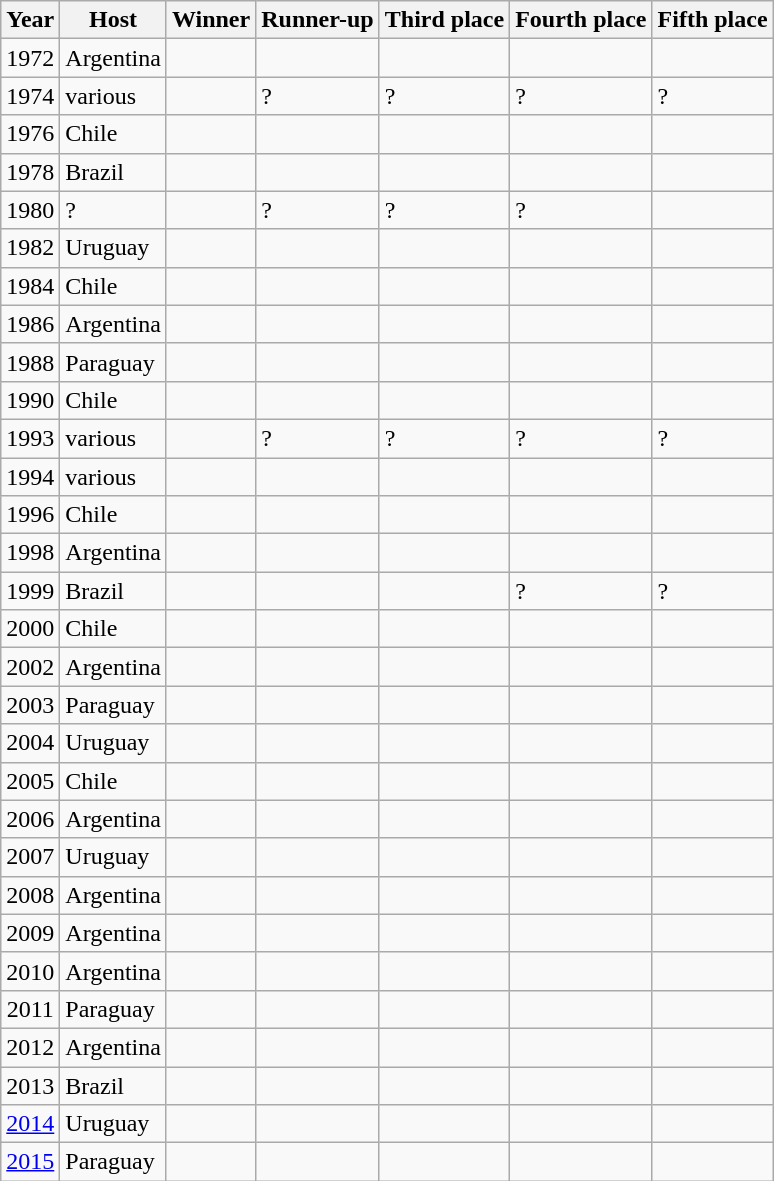<table class=wikitable>
<tr>
<th>Year</th>
<th>Host</th>
<th>Winner</th>
<th>Runner-up</th>
<th>Third place</th>
<th>Fourth place</th>
<th>Fifth place</th>
</tr>
<tr>
<td align=center>1972</td>
<td> Argentina</td>
<td></td>
<td></td>
<td></td>
<td></td>
<td></td>
</tr>
<tr>
<td align=center>1974</td>
<td>various</td>
<td></td>
<td>?</td>
<td>?</td>
<td>?</td>
<td>?</td>
</tr>
<tr>
<td align=center>1976</td>
<td> Chile</td>
<td></td>
<td></td>
<td></td>
<td></td>
<td></td>
</tr>
<tr>
<td align=center>1978</td>
<td> Brazil</td>
<td></td>
<td></td>
<td></td>
<td></td>
<td></td>
</tr>
<tr>
<td align=center>1980</td>
<td>?</td>
<td></td>
<td>?</td>
<td>?</td>
<td>?</td>
<td></td>
</tr>
<tr>
<td align=center>1982</td>
<td> Uruguay</td>
<td></td>
<td></td>
<td></td>
<td></td>
<td></td>
</tr>
<tr>
<td align=center>1984</td>
<td> Chile</td>
<td></td>
<td></td>
<td></td>
<td></td>
<td></td>
</tr>
<tr>
<td align=center>1986</td>
<td> Argentina</td>
<td></td>
<td></td>
<td></td>
<td></td>
<td></td>
</tr>
<tr>
<td align=center>1988</td>
<td> Paraguay</td>
<td></td>
<td></td>
<td></td>
<td></td>
<td></td>
</tr>
<tr>
<td align=center>1990</td>
<td> Chile</td>
<td></td>
<td></td>
<td></td>
<td></td>
<td></td>
</tr>
<tr>
<td align=center>1993</td>
<td>various</td>
<td></td>
<td>?</td>
<td>?</td>
<td>?</td>
<td>?</td>
</tr>
<tr>
<td align=center>1994</td>
<td>various</td>
<td></td>
<td></td>
<td></td>
<td></td>
<td></td>
</tr>
<tr>
<td align=center>1996</td>
<td> Chile</td>
<td></td>
<td></td>
<td></td>
<td></td>
<td></td>
</tr>
<tr>
<td align=center>1998</td>
<td> Argentina</td>
<td></td>
<td></td>
<td></td>
<td></td>
<td></td>
</tr>
<tr>
<td align=center>1999</td>
<td> Brazil</td>
<td></td>
<td></td>
<td></td>
<td>?</td>
<td>?</td>
</tr>
<tr>
<td align=center>2000</td>
<td> Chile</td>
<td></td>
<td></td>
<td></td>
<td></td>
<td></td>
</tr>
<tr>
<td align=center>2002</td>
<td> Argentina</td>
<td></td>
<td></td>
<td></td>
<td></td>
<td></td>
</tr>
<tr>
<td align=center>2003</td>
<td> Paraguay</td>
<td></td>
<td></td>
<td></td>
<td></td>
<td></td>
</tr>
<tr>
<td align=center>2004</td>
<td> Uruguay</td>
<td></td>
<td></td>
<td></td>
<td></td>
<td></td>
</tr>
<tr>
<td align=center>2005</td>
<td> Chile</td>
<td></td>
<td></td>
<td></td>
<td></td>
<td></td>
</tr>
<tr>
<td align=center>2006</td>
<td> Argentina</td>
<td></td>
<td></td>
<td></td>
<td></td>
<td></td>
</tr>
<tr>
<td align=center>2007</td>
<td> Uruguay</td>
<td></td>
<td></td>
<td></td>
<td></td>
<td></td>
</tr>
<tr>
<td align=center>2008</td>
<td> Argentina</td>
<td></td>
<td></td>
<td></td>
<td></td>
<td></td>
</tr>
<tr>
<td align=center>2009</td>
<td> Argentina</td>
<td></td>
<td></td>
<td></td>
<td></td>
<td></td>
</tr>
<tr>
<td align=center>2010</td>
<td> Argentina</td>
<td></td>
<td></td>
<td></td>
<td></td>
<td></td>
</tr>
<tr>
<td align=center>2011</td>
<td> Paraguay</td>
<td></td>
<td></td>
<td></td>
<td></td>
<td></td>
</tr>
<tr>
<td align=center>2012</td>
<td> Argentina</td>
<td></td>
<td></td>
<td></td>
<td></td>
<td></td>
</tr>
<tr>
<td align=center>2013</td>
<td> Brazil</td>
<td></td>
<td></td>
<td></td>
<td></td>
<td></td>
</tr>
<tr>
<td align=center><a href='#'>2014</a></td>
<td> Uruguay</td>
<td></td>
<td></td>
<td></td>
<td></td>
<td></td>
</tr>
<tr>
<td align=center><a href='#'>2015</a></td>
<td> Paraguay</td>
<td></td>
<td></td>
<td></td>
<td></td>
<td></td>
</tr>
</table>
